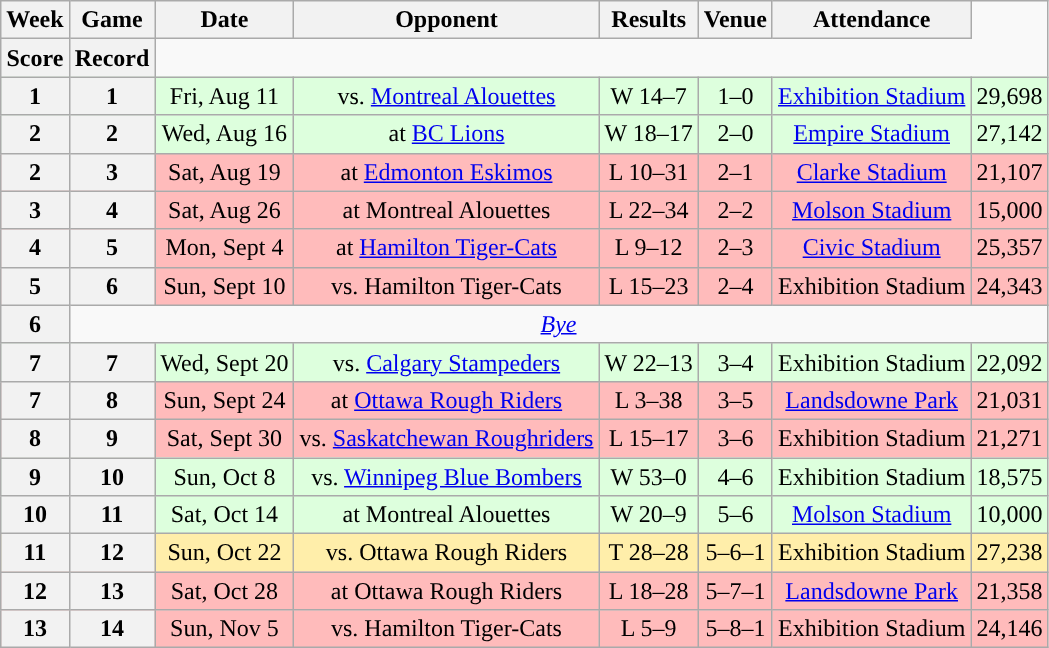<table class="wikitable" style="text-align:center">
<tr>
<th>Week</th>
<th>Game</th>
<th>Date</th>
<th>Opponent</th>
<th>Results</th>
<th>Venue</th>
<th>Attendance</th>
</tr>
<tr>
<th>Score</th>
<th>Record</th>
</tr>
<tr style="background:#ddffdd">
<th>1</th>
<th>1</th>
<td>Fri, Aug 11</td>
<td>vs. <a href='#'>Montreal Alouettes</a></td>
<td>W 14–7</td>
<td>1–0</td>
<td><a href='#'>Exhibition Stadium</a></td>
<td>29,698</td>
</tr>
<tr style="background:#ddffdd">
<th>2</th>
<th>2</th>
<td>Wed, Aug 16</td>
<td>at <a href='#'>BC Lions</a></td>
<td>W 18–17</td>
<td>2–0</td>
<td><a href='#'>Empire Stadium</a></td>
<td>27,142</td>
</tr>
<tr style="background:#ffbbbb">
<th>2</th>
<th>3</th>
<td>Sat, Aug 19</td>
<td>at <a href='#'>Edmonton Eskimos</a></td>
<td>L 10–31</td>
<td>2–1</td>
<td><a href='#'>Clarke Stadium</a></td>
<td>21,107</td>
</tr>
<tr style="background:#ffbbbb">
<th>3</th>
<th>4</th>
<td>Sat, Aug 26</td>
<td>at Montreal Alouettes</td>
<td>L 22–34</td>
<td>2–2</td>
<td><a href='#'>Molson Stadium</a></td>
<td>15,000</td>
</tr>
<tr style="background:#ffbbbb">
<th>4</th>
<th>5</th>
<td>Mon, Sept 4</td>
<td>at <a href='#'>Hamilton Tiger-Cats</a></td>
<td>L 9–12</td>
<td>2–3</td>
<td><a href='#'>Civic Stadium</a></td>
<td>25,357</td>
</tr>
<tr style="background:#ffbbbb">
<th>5</th>
<th>6</th>
<td>Sun, Sept 10</td>
<td>vs. Hamilton Tiger-Cats</td>
<td>L 15–23</td>
<td>2–4</td>
<td>Exhibition Stadium</td>
<td>24,343</td>
</tr>
<tr>
<th>6</th>
<td colspan=7><em><a href='#'>Bye</a></em></td>
</tr>
<tr style="background:#ddffdd">
<th>7</th>
<th>7</th>
<td>Wed, Sept 20</td>
<td>vs. <a href='#'>Calgary Stampeders</a></td>
<td>W 22–13</td>
<td>3–4</td>
<td>Exhibition Stadium</td>
<td>22,092</td>
</tr>
<tr style="background:#ffbbbb">
<th>7</th>
<th>8</th>
<td>Sun, Sept 24</td>
<td>at <a href='#'>Ottawa Rough Riders</a></td>
<td>L 3–38</td>
<td>3–5</td>
<td><a href='#'>Landsdowne Park</a></td>
<td>21,031</td>
</tr>
<tr style="background:#ffbbbb">
<th>8</th>
<th>9</th>
<td>Sat, Sept 30</td>
<td>vs. <a href='#'>Saskatchewan Roughriders</a></td>
<td>L 15–17</td>
<td>3–6</td>
<td>Exhibition Stadium</td>
<td>21,271</td>
</tr>
<tr style="background:#ddffdd">
<th>9</th>
<th>10</th>
<td>Sun, Oct 8</td>
<td>vs. <a href='#'>Winnipeg Blue Bombers</a></td>
<td>W 53–0</td>
<td>4–6</td>
<td>Exhibition Stadium</td>
<td>18,575</td>
</tr>
<tr style="background:#ddffdd">
<th>10</th>
<th>11</th>
<td>Sat, Oct 14</td>
<td>at Montreal Alouettes</td>
<td>W 20–9</td>
<td>5–6</td>
<td><a href='#'>Molson Stadium</a></td>
<td>10,000</td>
</tr>
<tr style="background:#ffeeaa">
<th>11</th>
<th>12</th>
<td>Sun, Oct 22</td>
<td>vs. Ottawa Rough Riders</td>
<td>T 28–28</td>
<td>5–6–1</td>
<td>Exhibition Stadium</td>
<td>27,238</td>
</tr>
<tr style="background:#ffbbbb">
<th>12</th>
<th>13</th>
<td>Sat, Oct 28</td>
<td>at Ottawa Rough Riders</td>
<td>L 18–28</td>
<td>5–7–1</td>
<td><a href='#'>Landsdowne Park</a></td>
<td>21,358</td>
</tr>
<tr style="background:#ffbbbb">
<th>13</th>
<th>14</th>
<td>Sun, Nov 5</td>
<td>vs. Hamilton Tiger-Cats</td>
<td>L 5–9</td>
<td>5–8–1</td>
<td>Exhibition Stadium</td>
<td>24,146</td>
</tr>
</table>
